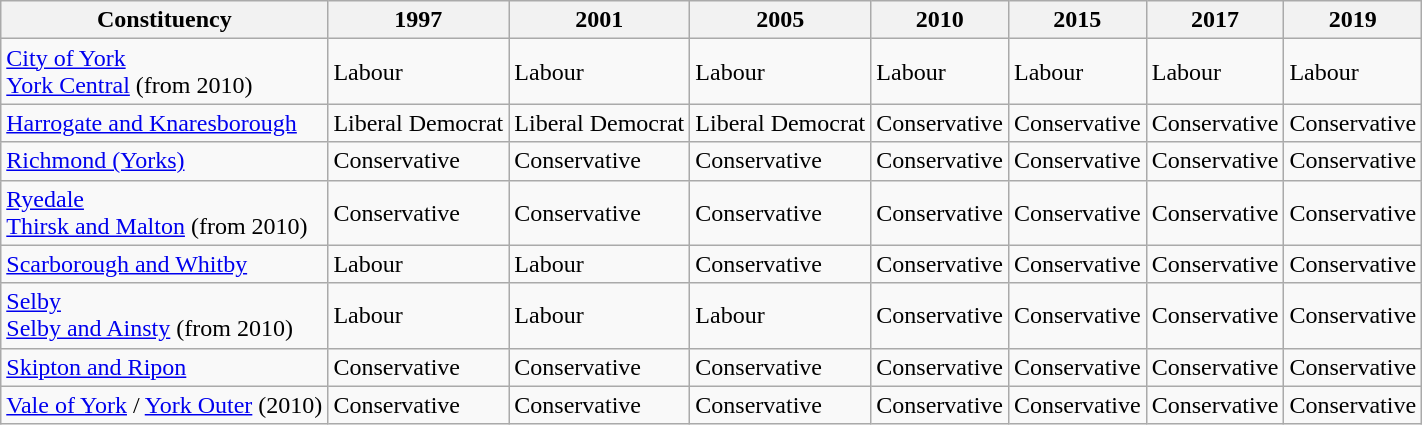<table class="wikitable">
<tr>
<th>Constituency</th>
<th>1997</th>
<th>2001</th>
<th>2005</th>
<th>2010</th>
<th>2015</th>
<th>2017</th>
<th>2019</th>
</tr>
<tr>
<td><a href='#'>City of York</a><br><a href='#'>York Central</a> (from 2010)</td>
<td bgcolor=>Labour</td>
<td bgcolor=>Labour</td>
<td bgcolor=>Labour</td>
<td bgcolor=>Labour</td>
<td bgcolor=>Labour</td>
<td bgcolor=>Labour</td>
<td bgcolor=>Labour</td>
</tr>
<tr>
<td><a href='#'>Harrogate and Knaresborough</a></td>
<td bgcolor=>Liberal Democrat</td>
<td bgcolor=>Liberal Democrat</td>
<td bgcolor=>Liberal Democrat</td>
<td bgcolor=>Conservative</td>
<td bgcolor=>Conservative</td>
<td bgcolor=>Conservative</td>
<td bgcolor=>Conservative</td>
</tr>
<tr>
<td><a href='#'>Richmond (Yorks)</a></td>
<td bgcolor=>Conservative</td>
<td bgcolor=>Conservative</td>
<td bgcolor=>Conservative</td>
<td bgcolor=>Conservative</td>
<td bgcolor=>Conservative</td>
<td bgcolor=>Conservative</td>
<td bgcolor=>Conservative</td>
</tr>
<tr>
<td><a href='#'>Ryedale</a><br><a href='#'>Thirsk and Malton</a> (from 2010)</td>
<td bgcolor=>Conservative</td>
<td bgcolor=>Conservative</td>
<td bgcolor=>Conservative</td>
<td bgcolor=>Conservative</td>
<td bgcolor=>Conservative</td>
<td bgcolor=>Conservative</td>
<td bgcolor=>Conservative</td>
</tr>
<tr>
<td><a href='#'>Scarborough and Whitby</a></td>
<td bgcolor=>Labour</td>
<td bgcolor=>Labour</td>
<td bgcolor=>Conservative</td>
<td bgcolor=>Conservative</td>
<td bgcolor=>Conservative</td>
<td bgcolor=>Conservative</td>
<td bgcolor=>Conservative</td>
</tr>
<tr>
<td><a href='#'>Selby</a><br><a href='#'>Selby and Ainsty</a> (from 2010)</td>
<td bgcolor=>Labour</td>
<td bgcolor=>Labour</td>
<td bgcolor=>Labour</td>
<td bgcolor=>Conservative</td>
<td bgcolor=>Conservative</td>
<td bgcolor=>Conservative</td>
<td bgcolor=>Conservative</td>
</tr>
<tr>
<td><a href='#'>Skipton and Ripon</a></td>
<td bgcolor=>Conservative</td>
<td bgcolor=>Conservative</td>
<td bgcolor=>Conservative</td>
<td bgcolor=>Conservative</td>
<td bgcolor=>Conservative</td>
<td bgcolor=>Conservative</td>
<td bgcolor=>Conservative</td>
</tr>
<tr>
<td><a href='#'>Vale of York</a> / <a href='#'>York Outer</a> (2010)</td>
<td bgcolor=>Conservative</td>
<td bgcolor=>Conservative</td>
<td bgcolor=>Conservative</td>
<td bgcolor=>Conservative</td>
<td bgcolor=>Conservative</td>
<td bgcolor=>Conservative</td>
<td bgcolor=>Conservative</td>
</tr>
</table>
